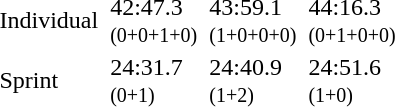<table>
<tr>
<td>Individual</td>
<td></td>
<td>42:47.3<br><small>(0+0+1+0)</small></td>
<td></td>
<td>43:59.1<br><small>(1+0+0+0)</small></td>
<td></td>
<td>44:16.3<br><small>(0+1+0+0)</small></td>
</tr>
<tr>
<td>Sprint</td>
<td></td>
<td>24:31.7<br><small>(0+1)</small></td>
<td></td>
<td>24:40.9<br><small>(1+2)</small></td>
<td></td>
<td>24:51.6<br><small>(1+0)</small></td>
</tr>
</table>
